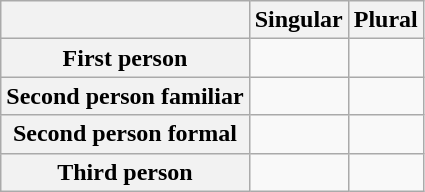<table class="wikitable">
<tr>
<th></th>
<th>Singular</th>
<th>Plural</th>
</tr>
<tr>
<th>First person</th>
<td></td>
<td></td>
</tr>
<tr>
<th>Second person familiar</th>
<td></td>
<td></td>
</tr>
<tr>
<th>Second person formal</th>
<td></td>
<td></td>
</tr>
<tr>
<th>Third person</th>
<td></td>
<td></td>
</tr>
</table>
